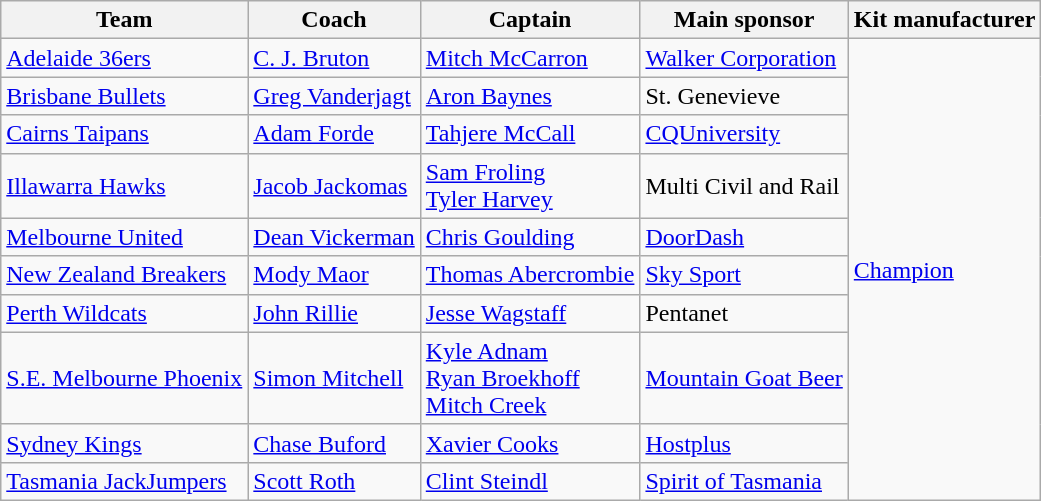<table class="wikitable sortable">
<tr>
<th>Team</th>
<th>Coach</th>
<th>Captain</th>
<th>Main sponsor</th>
<th>Kit manufacturer</th>
</tr>
<tr>
<td><a href='#'>Adelaide 36ers</a></td>
<td> <a href='#'>C. J. Bruton</a></td>
<td> <a href='#'>Mitch McCarron</a></td>
<td><a href='#'>Walker Corporation</a></td>
<td rowspan="10"><a href='#'>Champion</a></td>
</tr>
<tr>
<td><a href='#'>Brisbane Bullets</a></td>
<td> <a href='#'>Greg Vanderjagt</a></td>
<td> <a href='#'>Aron Baynes</a></td>
<td>St. Genevieve</td>
</tr>
<tr>
<td><a href='#'>Cairns Taipans</a></td>
<td> <a href='#'>Adam Forde</a></td>
<td> <a href='#'>Tahjere McCall</a></td>
<td><a href='#'>CQUniversity</a></td>
</tr>
<tr>
<td><a href='#'>Illawarra Hawks</a></td>
<td> <a href='#'>Jacob Jackomas</a></td>
<td> <a href='#'>Sam Froling</a><br> <a href='#'>Tyler Harvey</a></td>
<td>Multi Civil and Rail</td>
</tr>
<tr>
<td><a href='#'>Melbourne United</a></td>
<td> <a href='#'>Dean Vickerman</a></td>
<td> <a href='#'>Chris Goulding</a></td>
<td><a href='#'>DoorDash</a></td>
</tr>
<tr>
<td><a href='#'>New Zealand Breakers</a></td>
<td> <a href='#'>Mody Maor</a></td>
<td> <a href='#'>Thomas Abercrombie</a></td>
<td><a href='#'>Sky Sport</a></td>
</tr>
<tr>
<td><a href='#'>Perth Wildcats</a></td>
<td> <a href='#'>John Rillie</a></td>
<td> <a href='#'>Jesse Wagstaff</a></td>
<td>Pentanet</td>
</tr>
<tr>
<td><a href='#'>S.E. Melbourne Phoenix</a></td>
<td> <a href='#'>Simon Mitchell</a></td>
<td> <a href='#'>Kyle Adnam</a><br> <a href='#'>Ryan Broekhoff</a><br> <a href='#'>Mitch Creek</a></td>
<td><a href='#'>Mountain Goat Beer</a></td>
</tr>
<tr>
<td><a href='#'>Sydney Kings</a></td>
<td> <a href='#'>Chase Buford</a></td>
<td> <a href='#'>Xavier Cooks</a></td>
<td><a href='#'>Hostplus</a></td>
</tr>
<tr>
<td><a href='#'>Tasmania JackJumpers</a></td>
<td> <a href='#'>Scott Roth</a></td>
<td> <a href='#'>Clint Steindl</a></td>
<td><a href='#'>Spirit of Tasmania</a></td>
</tr>
</table>
